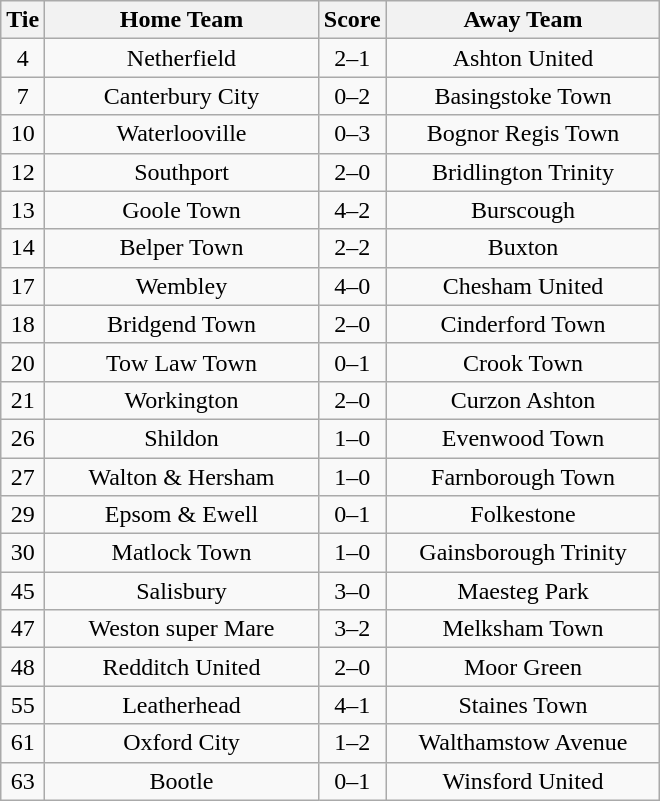<table class="wikitable" style="text-align:center;">
<tr>
<th width=20>Tie</th>
<th width=175>Home Team</th>
<th width=20>Score</th>
<th width=175>Away Team</th>
</tr>
<tr>
<td>4</td>
<td>Netherfield</td>
<td>2–1</td>
<td>Ashton United</td>
</tr>
<tr>
<td>7</td>
<td>Canterbury City</td>
<td>0–2</td>
<td>Basingstoke Town</td>
</tr>
<tr>
<td>10</td>
<td>Waterlooville</td>
<td>0–3</td>
<td>Bognor Regis Town</td>
</tr>
<tr>
<td>12</td>
<td>Southport</td>
<td>2–0</td>
<td>Bridlington Trinity</td>
</tr>
<tr>
<td>13</td>
<td>Goole Town</td>
<td>4–2</td>
<td>Burscough</td>
</tr>
<tr>
<td>14</td>
<td>Belper Town</td>
<td>2–2</td>
<td>Buxton</td>
</tr>
<tr>
<td>17</td>
<td>Wembley</td>
<td>4–0</td>
<td>Chesham United</td>
</tr>
<tr>
<td>18</td>
<td>Bridgend Town</td>
<td>2–0</td>
<td>Cinderford Town</td>
</tr>
<tr>
<td>20</td>
<td>Tow Law Town</td>
<td>0–1</td>
<td>Crook Town</td>
</tr>
<tr>
<td>21</td>
<td>Workington</td>
<td>2–0</td>
<td>Curzon Ashton</td>
</tr>
<tr>
<td>26</td>
<td>Shildon</td>
<td>1–0</td>
<td>Evenwood Town</td>
</tr>
<tr>
<td>27</td>
<td>Walton & Hersham</td>
<td>1–0</td>
<td>Farnborough Town</td>
</tr>
<tr>
<td>29</td>
<td>Epsom & Ewell</td>
<td>0–1</td>
<td>Folkestone</td>
</tr>
<tr>
<td>30</td>
<td>Matlock Town</td>
<td>1–0</td>
<td>Gainsborough Trinity</td>
</tr>
<tr>
<td>45</td>
<td>Salisbury</td>
<td>3–0</td>
<td>Maesteg Park</td>
</tr>
<tr>
<td>47</td>
<td>Weston super Mare</td>
<td>3–2</td>
<td>Melksham Town</td>
</tr>
<tr>
<td>48</td>
<td>Redditch United</td>
<td>2–0</td>
<td>Moor Green</td>
</tr>
<tr>
<td>55</td>
<td>Leatherhead</td>
<td>4–1</td>
<td>Staines Town</td>
</tr>
<tr>
<td>61</td>
<td>Oxford City</td>
<td>1–2</td>
<td>Walthamstow Avenue</td>
</tr>
<tr>
<td>63</td>
<td>Bootle</td>
<td>0–1</td>
<td>Winsford United</td>
</tr>
</table>
